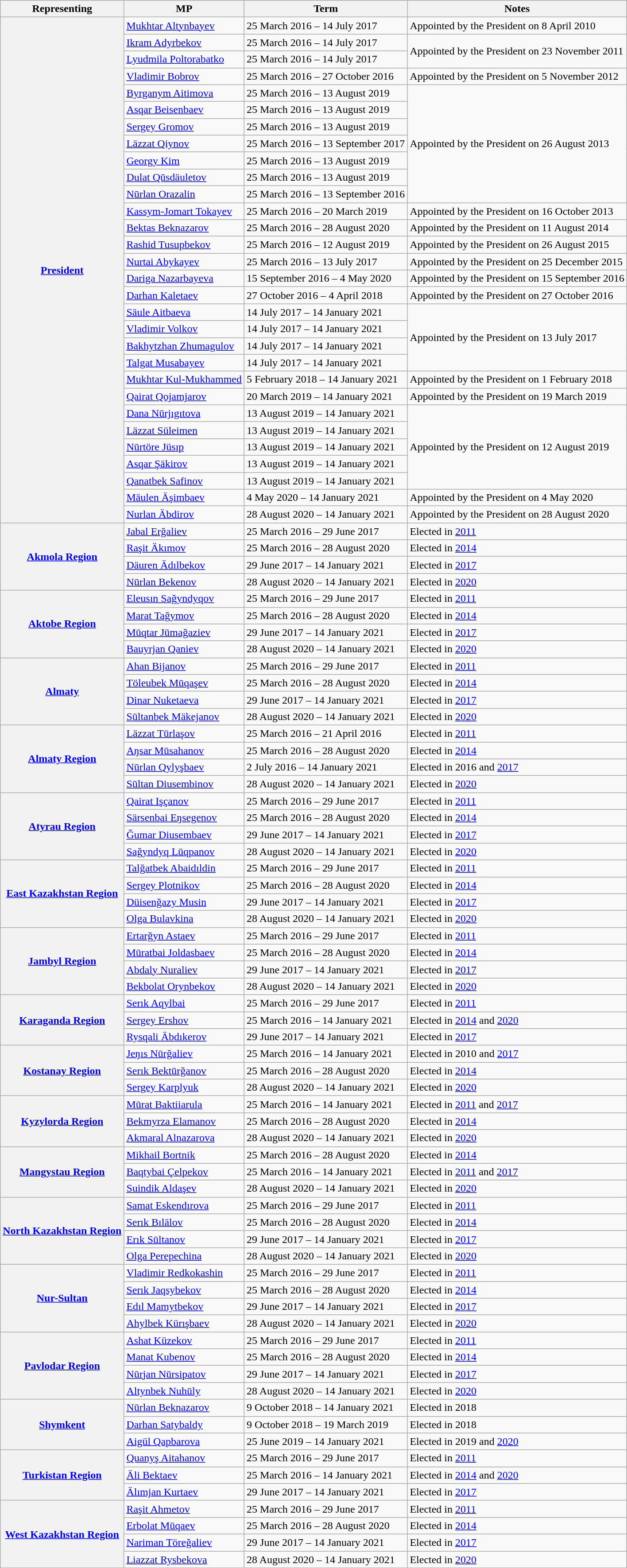<table class="wikitable sortable">
<tr>
<th>Representing</th>
<th>MP</th>
<th>Term</th>
<th>Notes</th>
</tr>
<tr>
<th rowspan="30"><a href='#'>President</a></th>
<td><a href='#'>Mukhtar Altynbayev</a></td>
<td>25 March 2016 – 14 July 2017</td>
<td>Appointed by the President on 8 April 2010</td>
</tr>
<tr>
<td><a href='#'>Ikram Adyrbekov</a></td>
<td>25 March 2016 – 14 July 2017</td>
<td rowspan="2">Appointed by the President on 23 November 2011</td>
</tr>
<tr>
<td><a href='#'>Lyudmila Poltorabatko</a></td>
<td>25 March 2016 – 14 July 2017</td>
</tr>
<tr>
<td><a href='#'>Vladimir Bobrov</a></td>
<td>25 March 2016 – 27 October 2016</td>
<td>Appointed by the President on 5 November 2012</td>
</tr>
<tr>
<td><a href='#'>Byrganym Aitimova</a></td>
<td>25 March 2016 – 13 August 2019</td>
<td rowspan="7">Appointed by the President on 26 August 2013</td>
</tr>
<tr>
<td><a href='#'>Asqar Beisenbaev</a></td>
<td>25 March 2016 – 13 August 2019</td>
</tr>
<tr>
<td><a href='#'>Sergey Gromov</a></td>
<td>25 March 2016 – 13 August 2019</td>
</tr>
<tr>
<td><a href='#'>Läzzat Qiynov</a></td>
<td>25 March 2016 – 13 September 2017</td>
</tr>
<tr>
<td><a href='#'>Georgy Kim</a></td>
<td>25 March 2016 – 13 August 2019</td>
</tr>
<tr>
<td><a href='#'>Dulat Qūsdäuletov</a></td>
<td>25 March 2016 – 13 August 2019</td>
</tr>
<tr>
<td><a href='#'>Nūrlan Orazalin</a></td>
<td>25 March 2016 – 13 September 2016</td>
</tr>
<tr>
<td><a href='#'>Kassym-Jomart Tokayev</a></td>
<td>25 March 2016 – 20 March 2019</td>
<td>Appointed by the President on 16 October 2013</td>
</tr>
<tr>
<td><a href='#'>Bektas Beknazarov</a></td>
<td>25 March 2016 – 28 August 2020</td>
<td>Appointed by the President on 11 August 2014</td>
</tr>
<tr>
<td><a href='#'>Rashid Tusupbekov</a></td>
<td>25 March 2016 – 12 August 2019</td>
<td>Appointed by the President on 26 August 2015</td>
</tr>
<tr>
<td><a href='#'>Nurtai Abykayev</a></td>
<td>25 March 2016 – 13 July 2017</td>
<td>Appointed by the President on 25 December 2015</td>
</tr>
<tr>
<td><a href='#'>Dariga Nazarbayeva</a></td>
<td>15 September 2016 – 4 May 2020</td>
<td>Appointed by the President on 15 September 2016</td>
</tr>
<tr>
<td><a href='#'>Darhan Kaletaev</a></td>
<td>27 October 2016 – 4 April 2018</td>
<td>Appointed by the President on 27 October 2016</td>
</tr>
<tr>
<td><a href='#'>Säule Aitbaeva</a></td>
<td>14 July 2017 – 14 January 2021</td>
<td rowspan="4">Appointed by the President on 13 July 2017</td>
</tr>
<tr>
<td><a href='#'>Vladimir Volkov</a></td>
<td>14 July 2017 – 14 January 2021</td>
</tr>
<tr>
<td><a href='#'>Bakhytzhan Zhumagulov</a></td>
<td>14 July 2017 – 14 January 2021</td>
</tr>
<tr>
<td><a href='#'>Talgat Musabayev</a></td>
<td>14 July 2017 – 14 January 2021</td>
</tr>
<tr>
<td><a href='#'>Mukhtar Kul-Mukhammed</a></td>
<td>5 February 2018 – 14 January 2021</td>
<td>Appointed by the President on 1 February 2018</td>
</tr>
<tr>
<td><a href='#'>Qairat Qojamjarov</a></td>
<td>20 March 2019 – 14 January 2021</td>
<td>Appointed by the President on 19 March 2019</td>
</tr>
<tr>
<td><a href='#'>Dana Nūrjıgıtova</a></td>
<td>13 August 2019 – 14 January 2021</td>
<td rowspan="5">Appointed by the President on 12 August 2019</td>
</tr>
<tr>
<td><a href='#'>Läzzat Süleimen</a></td>
<td>13 August 2019 – 14 January 2021</td>
</tr>
<tr>
<td><a href='#'>Nūrtöre Jüsıp</a></td>
<td>13 August 2019 – 14 January 2021</td>
</tr>
<tr>
<td><a href='#'>Asqar Şäkirov</a></td>
<td>13 August 2019 – 14 January 2021</td>
</tr>
<tr>
<td><a href='#'>Qanatbek Safinov</a></td>
<td>13 August 2019 – 14 January 2021</td>
</tr>
<tr>
<td><a href='#'>Mäulen Äşimbaev</a></td>
<td>4 May 2020 – 14 January 2021</td>
<td>Appointed by the President on 4 May 2020</td>
</tr>
<tr>
<td><a href='#'>Nurlan Äbdirov</a></td>
<td>28 August 2020 – 14 January 2021</td>
<td>Appointed by the President on 28 August 2020</td>
</tr>
<tr>
<th rowspan="4"><a href='#'>Akmola Region</a></th>
<td><a href='#'>Jabal Erğaliev</a></td>
<td>25 March 2016 – 29 June 2017</td>
<td>Elected in <a href='#'>2011</a></td>
</tr>
<tr>
<td><a href='#'>Raşit Äkımov</a></td>
<td>25 March 2016 – 28 August 2020</td>
<td>Elected in <a href='#'>2014</a></td>
</tr>
<tr>
<td><a href='#'>Däuren Ädılbekov</a></td>
<td>29 June 2017 – 14 January 2021</td>
<td>Elected in <a href='#'>2017</a></td>
</tr>
<tr>
<td><a href='#'>Nūrlan Bekenov</a></td>
<td>28 August 2020 – 14 January 2021</td>
<td>Elected in <a href='#'>2020</a></td>
</tr>
<tr>
<th rowspan="4"><a href='#'>Aktobe Region</a></th>
<td><a href='#'>Eleusın Sağyndyqov</a></td>
<td>25 March 2016 – 29 June 2017</td>
<td>Elected in <a href='#'>2011</a></td>
</tr>
<tr>
<td><a href='#'>Marat Tağymov</a></td>
<td>25 March 2016 – 28 August 2020</td>
<td>Elected in <a href='#'>2014</a></td>
</tr>
<tr>
<td><a href='#'>Mūqtar Jūmağaziev</a></td>
<td>29 June 2017 – 14 January 2021</td>
<td>Elected in <a href='#'>2017</a></td>
</tr>
<tr>
<td><a href='#'>Bauyrjan Qaniev</a></td>
<td>28 August 2020 – 14 January 2021</td>
<td>Elected in <a href='#'>2020</a></td>
</tr>
<tr>
<th rowspan="4"><a href='#'>Almaty</a></th>
<td><a href='#'>Ahan Bijanov</a></td>
<td>25 March 2016 – 29 June 2017</td>
<td>Elected in <a href='#'>2011</a></td>
</tr>
<tr>
<td><a href='#'>Töleubek Mūqaşev</a></td>
<td>25 March 2016 – 28 August 2020</td>
<td>Elected in <a href='#'>2014</a></td>
</tr>
<tr>
<td><a href='#'>Dinar Nuketaeva</a></td>
<td>29 June 2017 – 14 January 2021</td>
<td>Elected in <a href='#'>2017</a></td>
</tr>
<tr>
<td><a href='#'>Sūltanbek Mäkejanov</a></td>
<td>28 August 2020 – 14 January 2021</td>
<td>Elected in <a href='#'>2020</a></td>
</tr>
<tr>
<th rowspan="4"><a href='#'>Almaty Region</a></th>
<td><a href='#'>Läzzat Tūrlaşov</a></td>
<td>25 March 2016 – 21 April 2016</td>
<td>Elected in <a href='#'>2011</a></td>
</tr>
<tr>
<td><a href='#'>Aŋsar Mūsahanov</a></td>
<td>25 March 2016 – 28 August 2020</td>
<td>Elected in <a href='#'>2014</a></td>
</tr>
<tr>
<td><a href='#'>Nūrlan Qylyşbaev</a></td>
<td>2 July 2016 – 14 January 2021</td>
<td>Elected in 2016 and <a href='#'>2017</a></td>
</tr>
<tr>
<td><a href='#'>Sūltan Diusembinov</a></td>
<td>28 August 2020 – 14 January 2021</td>
<td>Elected in <a href='#'>2020</a></td>
</tr>
<tr>
<th rowspan="4"><a href='#'>Atyrau Region</a></th>
<td><a href='#'>Qairat Işçanov</a></td>
<td>25 March 2016 – 29 June 2017</td>
<td>Elected in <a href='#'>2011</a></td>
</tr>
<tr>
<td><a href='#'>Särsenbai Eŋsegenov</a></td>
<td>25 March 2016 – 28 August 2020</td>
<td>Elected in <a href='#'>2014</a></td>
</tr>
<tr>
<td><a href='#'>Ğumar Diusembaev</a></td>
<td>29 June 2017 – 14 January 2021</td>
<td>Elected in <a href='#'>2017</a></td>
</tr>
<tr>
<td><a href='#'>Sağyndyq Lūqpanov</a></td>
<td>28 August 2020 – 14 January 2021</td>
<td>Elected in <a href='#'>2020</a></td>
</tr>
<tr>
<th rowspan="4"><a href='#'>East Kazakhstan Region</a></th>
<td><a href='#'>Talğatbek Abaidıldin</a></td>
<td>25 March 2016 – 29 June 2017</td>
<td>Elected in <a href='#'>2011</a></td>
</tr>
<tr>
<td><a href='#'>Sergey Plotnikov</a></td>
<td>25 March 2016 – 28 August 2020</td>
<td>Elected in <a href='#'>2014</a></td>
</tr>
<tr>
<td><a href='#'>Düisenğazy Musin</a></td>
<td>29 June 2017 – 14 January 2021</td>
<td>Elected in <a href='#'>2017</a></td>
</tr>
<tr>
<td><a href='#'>Olga Bulavkina</a></td>
<td>28 August 2020 – 14 January 2021</td>
<td>Elected in <a href='#'>2020</a></td>
</tr>
<tr>
<th rowspan="4"><a href='#'>Jambyl Region</a></th>
<td><a href='#'>Ertarğyn Astaev</a></td>
<td>25 March 2016 – 29 June 2017</td>
<td>Elected in <a href='#'>2011</a></td>
</tr>
<tr>
<td><a href='#'>Mūratbai Joldasbaev</a></td>
<td>25 March 2016 – 28 August 2020</td>
<td>Elected in <a href='#'>2014</a></td>
</tr>
<tr>
<td><a href='#'>Abdaly Nuraliev</a></td>
<td>29 June 2017 – 14 January 2021</td>
<td>Elected in <a href='#'>2017</a></td>
</tr>
<tr>
<td><a href='#'>Bekbolat Orynbekov</a></td>
<td>28 August 2020 – 14 January 2021</td>
<td>Elected in <a href='#'>2020</a></td>
</tr>
<tr>
<th rowspan="3"><a href='#'>Karaganda Region</a></th>
<td><a href='#'>Serık Aqylbai</a></td>
<td>25 March 2016 – 29 June 2017</td>
<td>Elected in <a href='#'>2011</a></td>
</tr>
<tr>
<td><a href='#'>Sergey Ershov</a></td>
<td>25 March 2016 – 14 January 2021</td>
<td>Elected in <a href='#'>2014</a> and <a href='#'>2020</a></td>
</tr>
<tr>
<td><a href='#'>Rysqali Äbdıkerov</a></td>
<td>29 June 2017 – 14 January 2021</td>
<td>Elected in <a href='#'>2017</a></td>
</tr>
<tr>
<th rowspan="3"><a href='#'>Kostanay Region</a></th>
<td><a href='#'>Jeŋıs Nūrğaliev</a></td>
<td>25 March 2016 – 14 January 2021</td>
<td>Elected in 2010 and <a href='#'>2017</a></td>
</tr>
<tr>
<td><a href='#'>Serık Bektūrğanov</a></td>
<td>25 March 2016 – 28 August 2020</td>
<td>Elected in <a href='#'>2014</a></td>
</tr>
<tr>
<td><a href='#'>Sergey Karplyuk</a></td>
<td>28 August 2020 – 14 January 2021</td>
<td>Elected in <a href='#'>2020</a></td>
</tr>
<tr>
<th rowspan="3"><a href='#'>Kyzylorda Region</a></th>
<td><a href='#'>Mūrat Baktiiarula</a></td>
<td>25 March 2016 – 14 January 2021</td>
<td>Elected in <a href='#'>2011</a> and <a href='#'>2017</a></td>
</tr>
<tr>
<td><a href='#'>Bekmyrza Elamanov</a></td>
<td>25 March 2016 – 28 August 2020</td>
<td>Elected in <a href='#'>2014</a></td>
</tr>
<tr>
<td><a href='#'>Akmaral Alnazarova</a></td>
<td>28 August 2020 – 14 January 2021</td>
<td>Elected in <a href='#'>2020</a></td>
</tr>
<tr>
<th rowspan="3"><a href='#'>Mangystau Region</a></th>
<td><a href='#'>Mikhail Bortnik</a></td>
<td>25 March 2016 – 28 August 2020</td>
<td>Elected in <a href='#'>2014</a></td>
</tr>
<tr>
<td><a href='#'>Baqtybai Çelpekov</a></td>
<td>25 March 2016 – 14 January 2021</td>
<td>Elected in <a href='#'>2011</a> and <a href='#'>2017</a></td>
</tr>
<tr>
<td><a href='#'>Suindik Aldaşev</a></td>
<td>28 August 2020 – 14 January 2021</td>
<td>Elected in <a href='#'>2020</a></td>
</tr>
<tr>
<th rowspan="4"><a href='#'>North Kazakhstan Region</a></th>
<td><a href='#'>Samat Eskendırova</a></td>
<td>25 March 2016 – 29 June 2017</td>
<td>Elected in <a href='#'>2011</a></td>
</tr>
<tr>
<td><a href='#'>Serık Bılälov</a></td>
<td>25 March 2016 – 28 August 2020</td>
<td>Elected in <a href='#'>2014</a></td>
</tr>
<tr>
<td><a href='#'>Erık Sūltanov</a></td>
<td>29 June 2017 – 14 January 2021</td>
<td>Elected in <a href='#'>2017</a></td>
</tr>
<tr>
<td><a href='#'>Olga Perepechina</a></td>
<td>28 August 2020 – 14 January 2021</td>
<td>Elected in <a href='#'>2020</a></td>
</tr>
<tr>
<th rowspan="4"><a href='#'>Nur-Sultan</a></th>
<td><a href='#'>Vladimir Redkokashin</a></td>
<td>25 March 2016 – 29 June 2017</td>
<td>Elected in <a href='#'>2011</a></td>
</tr>
<tr>
<td><a href='#'>Serık Jaqsybekov</a></td>
<td>25 March 2016 – 28 August 2020</td>
<td>Elected in <a href='#'>2014</a></td>
</tr>
<tr>
<td><a href='#'>Edıl Mamytbekov</a></td>
<td>29 June 2017 – 14 January 2021</td>
<td>Elected in <a href='#'>2017</a></td>
</tr>
<tr>
<td><a href='#'>Ahylbek Kürışbaev</a></td>
<td>28 August 2020 – 14 January 2021</td>
<td>Elected in <a href='#'>2020</a></td>
</tr>
<tr>
<th rowspan="4"><a href='#'>Pavlodar Region</a></th>
<td><a href='#'>Ashat Küzekov</a></td>
<td>25 March 2016 – 29 June 2017</td>
<td>Elected in <a href='#'>2011</a></td>
</tr>
<tr>
<td><a href='#'>Manat Kubenov</a></td>
<td>25 March 2016 – 28 August 2020</td>
<td>Elected in <a href='#'>2014</a></td>
</tr>
<tr>
<td><a href='#'>Nūrjan Nūrsipatov</a></td>
<td>29 June 2017 – 14 January 2021</td>
<td>Elected in <a href='#'>2017</a></td>
</tr>
<tr>
<td><a href='#'>Altynbek Nuhūly</a></td>
<td>28 August 2020 – 14 January 2021</td>
<td>Elected in <a href='#'>2020</a></td>
</tr>
<tr>
<th rowspan="3"><a href='#'>Shymkent</a></th>
<td><a href='#'>Nūrlan Beknazarov</a></td>
<td>9 October 2018 – 14 January 2021</td>
<td>Elected in 2018</td>
</tr>
<tr>
<td><a href='#'>Darhan Satybaldy</a></td>
<td>9 October 2018 – 19 March 2019</td>
<td>Elected in 2018</td>
</tr>
<tr>
<td><a href='#'>Aigül Qapbarova</a></td>
<td>25 June 2019 – 14 January 2021</td>
<td>Elected in 2019 and <a href='#'>2020</a></td>
</tr>
<tr>
<th rowspan="3"><a href='#'>Turkistan Region</a></th>
<td><a href='#'>Quanyş Aitahanov</a></td>
<td>25 March 2016 – 29 June 2017</td>
<td>Elected in <a href='#'>2011</a></td>
</tr>
<tr>
<td><a href='#'>Äli Bektaev</a></td>
<td>25 March 2016 – 14 January 2021</td>
<td>Elected in <a href='#'>2014</a> and <a href='#'>2020</a></td>
</tr>
<tr>
<td><a href='#'>Älımjan Kurtaev</a></td>
<td>29 June 2017 – 14 January 2021</td>
<td>Elected in <a href='#'>2017</a></td>
</tr>
<tr>
<th rowspan="4"><a href='#'>West Kazakhstan Region</a></th>
<td><a href='#'>Raşit Ahmetov</a></td>
<td>25 March 2016 – 29 June 2017</td>
<td>Elected in <a href='#'>2011</a></td>
</tr>
<tr>
<td><a href='#'>Erbolat Mūqaev</a></td>
<td>25 March 2016 – 28 August 2020</td>
<td>Elected in <a href='#'>2014</a></td>
</tr>
<tr>
<td><a href='#'>Nariman Töreğaliev</a></td>
<td>29 June 2017 – 14 January 2021</td>
<td>Elected in <a href='#'>2017</a></td>
</tr>
<tr>
<td><a href='#'>Liazzat Rysbekova</a></td>
<td>28 August 2020 – 14 January 2021</td>
<td>Elected in <a href='#'>2020</a></td>
</tr>
</table>
